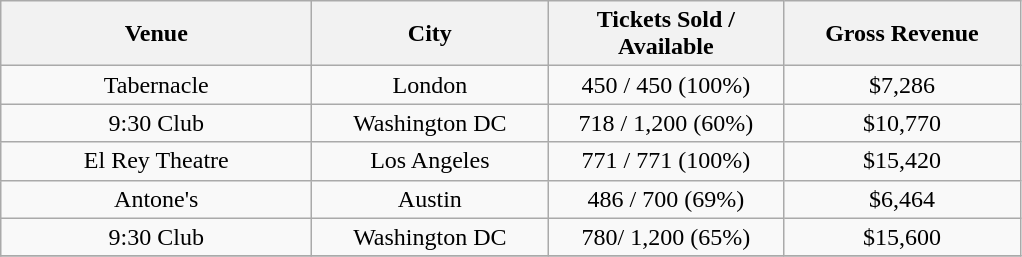<table class="wikitable" style="text-align:center">
<tr>
<th style="width:200px;">Venue</th>
<th style="width:150px;">City</th>
<th style="width:150px;">Tickets Sold / Available</th>
<th style="width:150px;">Gross Revenue</th>
</tr>
<tr>
<td>Tabernacle</td>
<td>London</td>
<td>450 / 450 (100%)</td>
<td>$7,286</td>
</tr>
<tr>
<td>9:30 Club</td>
<td>Washington DC</td>
<td>718 / 1,200 (60%)</td>
<td>$10,770</td>
</tr>
<tr>
<td>El Rey Theatre</td>
<td>Los Angeles</td>
<td>771 / 771 (100%)</td>
<td>$15,420</td>
</tr>
<tr>
<td>Antone's</td>
<td>Austin</td>
<td>486 / 700 (69%)</td>
<td>$6,464</td>
</tr>
<tr>
<td>9:30 Club</td>
<td>Washington DC</td>
<td>780/ 1,200 (65%)</td>
<td>$15,600</td>
</tr>
<tr>
</tr>
</table>
